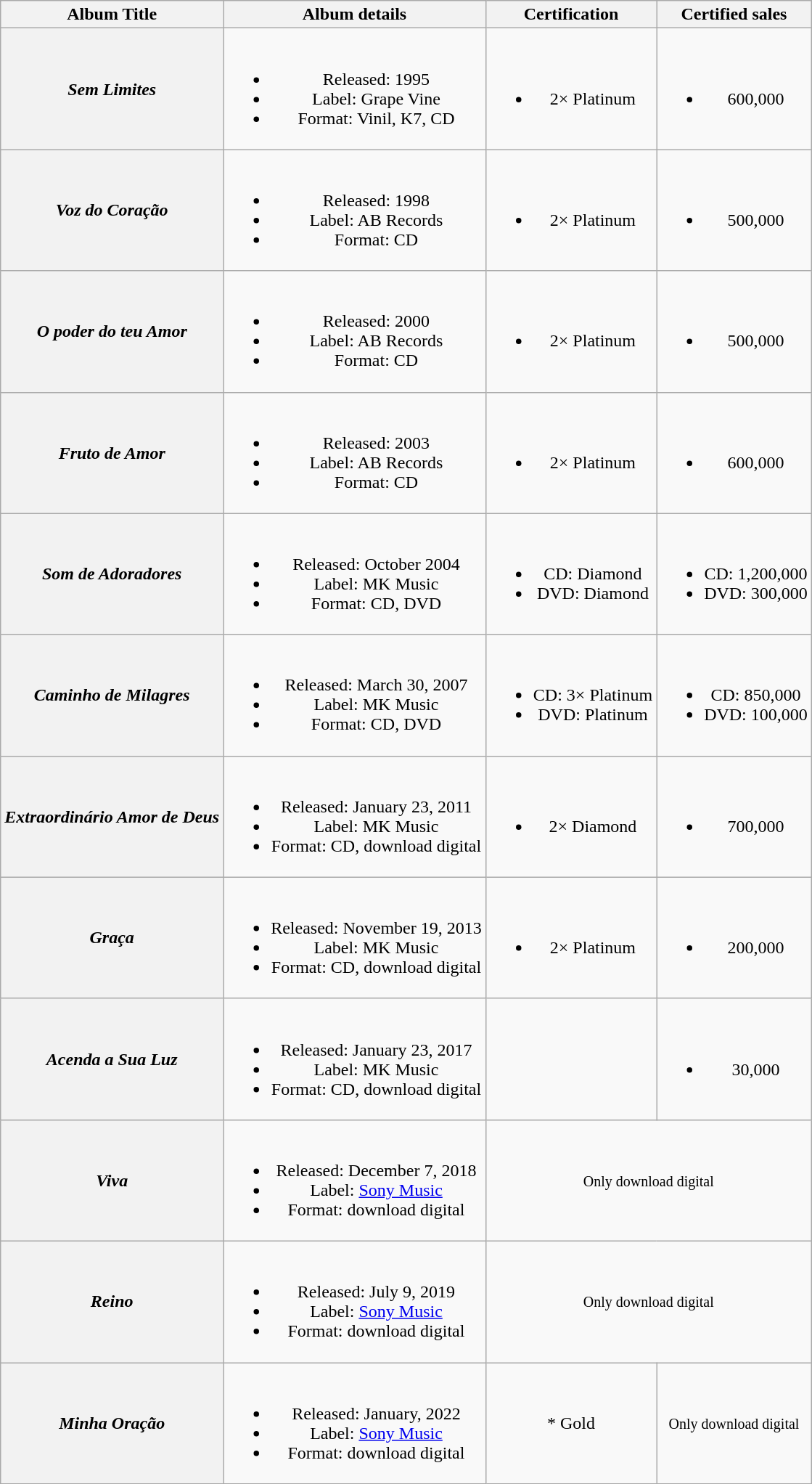<table class="wikitable plainrowheaders" style="text-align:center;" border="1">
<tr>
<th scope="col">Album Title</th>
<th scope="col">Album details</th>
<th scope="col">Certification</th>
<th scope="col">Certified sales</th>
</tr>
<tr>
<th scope="row"><em>Sem Limites</em></th>
<td><br><ul><li>Released: 1995</li><li>Label: Grape Vine</li><li>Format: Vinil, K7, CD</li></ul></td>
<td><br><ul><li>2× Platinum</li></ul></td>
<td><br><ul><li>600,000</li></ul></td>
</tr>
<tr>
<th scope="row"><em>Voz do Coração</em></th>
<td><br><ul><li>Released: 1998</li><li>Label: AB Records</li><li>Format: CD</li></ul></td>
<td><br><ul><li>2× Platinum</li></ul></td>
<td><br><ul><li>500,000</li></ul></td>
</tr>
<tr>
<th scope="row"><em>O poder do teu Amor</em></th>
<td><br><ul><li>Released: 2000</li><li>Label: AB Records</li><li>Format: CD</li></ul></td>
<td><br><ul><li>2× Platinum</li></ul></td>
<td><br><ul><li>500,000</li></ul></td>
</tr>
<tr>
<th scope="row"><em>Fruto de Amor</em></th>
<td><br><ul><li>Released: 2003</li><li>Label: AB Records</li><li>Format: CD</li></ul></td>
<td><br><ul><li>2× Platinum</li></ul></td>
<td><br><ul><li>600,000</li></ul></td>
</tr>
<tr>
<th scope="row"><em>Som de Adoradores</em></th>
<td><br><ul><li>Released: October 2004</li><li>Label: MK Music</li><li>Format: CD, DVD</li></ul></td>
<td><br><ul><li>CD: Diamond</li><li>DVD: Diamond</li></ul></td>
<td><br><ul><li>CD: 1,200,000</li><li>DVD: 300,000</li></ul></td>
</tr>
<tr>
<th scope="row"><em>Caminho de Milagres</em></th>
<td><br><ul><li>Released: March 30, 2007</li><li>Label: MK Music</li><li>Format: CD, DVD</li></ul></td>
<td><br><ul><li>CD: 3× Platinum</li><li>DVD: Platinum</li></ul></td>
<td><br><ul><li>CD: 850,000</li><li>DVD: 100,000</li></ul></td>
</tr>
<tr>
<th scope="row"><em>Extraordinário Amor de Deus</em></th>
<td><br><ul><li>Released: January 23, 2011</li><li>Label: MK Music</li><li>Format: CD, download digital</li></ul></td>
<td><br><ul><li>2× Diamond</li></ul></td>
<td><br><ul><li>700,000</li></ul></td>
</tr>
<tr>
<th scope="row"><em>Graça</em></th>
<td><br><ul><li>Released: November 19, 2013</li><li>Label: MK Music</li><li>Format: CD, download digital</li></ul></td>
<td><br><ul><li>2× Platinum</li></ul></td>
<td><br><ul><li>200,000</li></ul></td>
</tr>
<tr>
<th scope="row"><em>Acenda a Sua Luz</em></th>
<td><br><ul><li>Released: January 23, 2017</li><li>Label: MK Music</li><li>Format: CD, download digital</li></ul></td>
<td></td>
<td><br><ul><li>30,000</li></ul></td>
</tr>
<tr>
<th scope="row"><em>Viva</em></th>
<td><br><ul><li>Released: December 7, 2018</li><li>Label: <a href='#'>Sony Music</a></li><li>Format: download digital</li></ul></td>
<td colspan="2"><small> Only download digital</small></td>
</tr>
<tr>
<th scope="row"><em>Reino</em></th>
<td><br><ul><li>Released: July 9, 2019</li><li>Label: <a href='#'>Sony Music</a></li><li>Format: download digital</li></ul></td>
<td colspan="2"><small> Only download digital</small></td>
</tr>
<tr>
<th scope="row"><em>Minha Oração</em></th>
<td><br><ul><li>Released: January, 2022</li><li>Label: <a href='#'>Sony Music</a></li><li>Format: download digital</li></ul></td>
<td>* Gold</td>
<td><small> Only download digital</small></td>
</tr>
</table>
